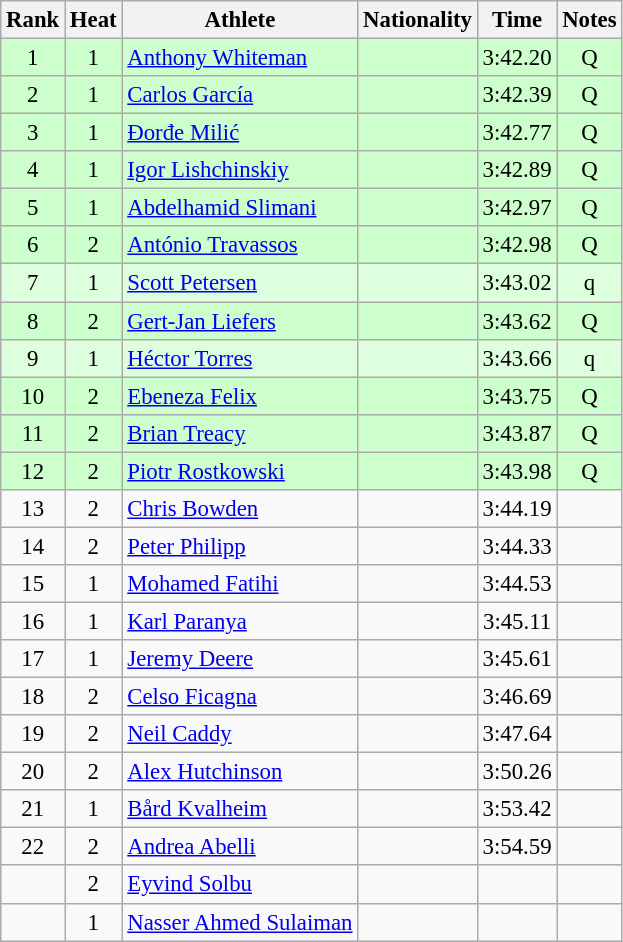<table class="wikitable sortable" style="text-align:center;font-size:95%">
<tr>
<th>Rank</th>
<th>Heat</th>
<th>Athlete</th>
<th>Nationality</th>
<th>Time</th>
<th>Notes</th>
</tr>
<tr bgcolor=ccffcc>
<td>1</td>
<td>1</td>
<td align="left"><a href='#'>Anthony Whiteman</a></td>
<td align=left></td>
<td>3:42.20</td>
<td>Q</td>
</tr>
<tr bgcolor=ccffcc>
<td>2</td>
<td>1</td>
<td align="left"><a href='#'>Carlos García</a></td>
<td align=left></td>
<td>3:42.39</td>
<td>Q</td>
</tr>
<tr bgcolor=ccffcc>
<td>3</td>
<td>1</td>
<td align="left"><a href='#'>Đorđe Milić</a></td>
<td align=left></td>
<td>3:42.77</td>
<td>Q</td>
</tr>
<tr bgcolor=ccffcc>
<td>4</td>
<td>1</td>
<td align="left"><a href='#'>Igor Lishchinskiy</a></td>
<td align=left></td>
<td>3:42.89</td>
<td>Q</td>
</tr>
<tr bgcolor=ccffcc>
<td>5</td>
<td>1</td>
<td align="left"><a href='#'>Abdelhamid Slimani</a></td>
<td align=left></td>
<td>3:42.97</td>
<td>Q</td>
</tr>
<tr bgcolor=ccffcc>
<td>6</td>
<td>2</td>
<td align="left"><a href='#'>António Travassos</a></td>
<td align=left></td>
<td>3:42.98</td>
<td>Q</td>
</tr>
<tr bgcolor=ddffdd>
<td>7</td>
<td>1</td>
<td align="left"><a href='#'>Scott Petersen</a></td>
<td align=left></td>
<td>3:43.02</td>
<td>q</td>
</tr>
<tr bgcolor=ccffcc>
<td>8</td>
<td>2</td>
<td align="left"><a href='#'>Gert-Jan Liefers</a></td>
<td align=left></td>
<td>3:43.62</td>
<td>Q</td>
</tr>
<tr bgcolor=ddffdd>
<td>9</td>
<td>1</td>
<td align="left"><a href='#'>Héctor Torres</a></td>
<td align=left></td>
<td>3:43.66</td>
<td>q</td>
</tr>
<tr bgcolor=ccffcc>
<td>10</td>
<td>2</td>
<td align="left"><a href='#'>Ebeneza Felix</a></td>
<td align=left></td>
<td>3:43.75</td>
<td>Q</td>
</tr>
<tr bgcolor=ccffcc>
<td>11</td>
<td>2</td>
<td align="left"><a href='#'>Brian Treacy</a></td>
<td align=left></td>
<td>3:43.87</td>
<td>Q</td>
</tr>
<tr bgcolor=ccffcc>
<td>12</td>
<td>2</td>
<td align="left"><a href='#'>Piotr Rostkowski</a></td>
<td align=left></td>
<td>3:43.98</td>
<td>Q</td>
</tr>
<tr>
<td>13</td>
<td>2</td>
<td align="left"><a href='#'>Chris Bowden</a></td>
<td align=left></td>
<td>3:44.19</td>
<td></td>
</tr>
<tr>
<td>14</td>
<td>2</td>
<td align="left"><a href='#'>Peter Philipp</a></td>
<td align=left></td>
<td>3:44.33</td>
<td></td>
</tr>
<tr>
<td>15</td>
<td>1</td>
<td align="left"><a href='#'>Mohamed Fatihi</a></td>
<td align=left></td>
<td>3:44.53</td>
<td></td>
</tr>
<tr>
<td>16</td>
<td>1</td>
<td align="left"><a href='#'>Karl Paranya</a></td>
<td align=left></td>
<td>3:45.11</td>
<td></td>
</tr>
<tr>
<td>17</td>
<td>1</td>
<td align="left"><a href='#'>Jeremy Deere</a></td>
<td align=left></td>
<td>3:45.61</td>
<td></td>
</tr>
<tr>
<td>18</td>
<td>2</td>
<td align="left"><a href='#'>Celso Ficagna</a></td>
<td align=left></td>
<td>3:46.69</td>
<td></td>
</tr>
<tr>
<td>19</td>
<td>2</td>
<td align="left"><a href='#'>Neil Caddy</a></td>
<td align=left></td>
<td>3:47.64</td>
<td></td>
</tr>
<tr>
<td>20</td>
<td>2</td>
<td align="left"><a href='#'>Alex Hutchinson</a></td>
<td align=left></td>
<td>3:50.26</td>
<td></td>
</tr>
<tr>
<td>21</td>
<td>1</td>
<td align="left"><a href='#'>Bård Kvalheim</a></td>
<td align=left></td>
<td>3:53.42</td>
<td></td>
</tr>
<tr>
<td>22</td>
<td>2</td>
<td align="left"><a href='#'>Andrea Abelli</a></td>
<td align=left></td>
<td>3:54.59</td>
<td></td>
</tr>
<tr>
<td></td>
<td>2</td>
<td align="left"><a href='#'>Eyvind Solbu</a></td>
<td align=left></td>
<td></td>
<td></td>
</tr>
<tr>
<td></td>
<td>1</td>
<td align="left"><a href='#'>Nasser Ahmed Sulaiman</a></td>
<td align=left></td>
<td></td>
<td></td>
</tr>
</table>
